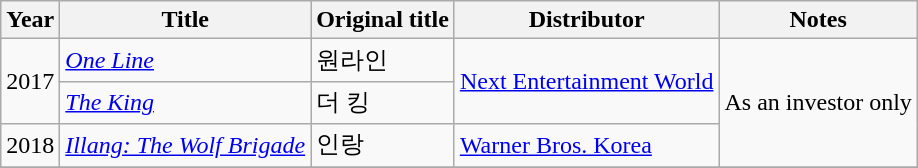<table class="wikitable">
<tr>
<th>Year</th>
<th>Title</th>
<th>Original title</th>
<th>Distributor</th>
<th>Notes</th>
</tr>
<tr>
<td rowspan="2">2017</td>
<td><em><a href='#'>One Line</a></em></td>
<td>원라인</td>
<td rowspan="2"><a href='#'>Next Entertainment World</a></td>
<td rowspan="3">As an investor only</td>
</tr>
<tr>
<td><em><a href='#'>The King</a></em></td>
<td>더 킹</td>
</tr>
<tr>
<td>2018</td>
<td><em><a href='#'>Illang: The Wolf Brigade</a></em></td>
<td>인랑</td>
<td><a href='#'>Warner Bros. Korea</a></td>
</tr>
<tr>
</tr>
</table>
